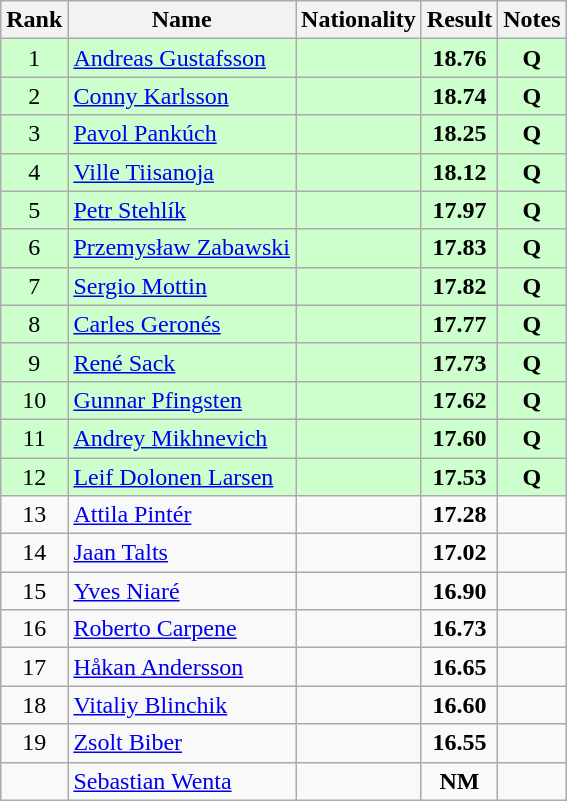<table class="wikitable sortable" style="text-align:center">
<tr>
<th>Rank</th>
<th>Name</th>
<th>Nationality</th>
<th>Result</th>
<th>Notes</th>
</tr>
<tr bgcolor=ccffcc>
<td>1</td>
<td align=left><a href='#'>Andreas Gustafsson</a></td>
<td align=left></td>
<td><strong>18.76</strong></td>
<td><strong>Q</strong></td>
</tr>
<tr bgcolor=ccffcc>
<td>2</td>
<td align=left><a href='#'>Conny Karlsson</a></td>
<td align=left></td>
<td><strong>18.74</strong></td>
<td><strong>Q</strong></td>
</tr>
<tr bgcolor=ccffcc>
<td>3</td>
<td align=left><a href='#'>Pavol Pankúch</a></td>
<td align=left></td>
<td><strong>18.25</strong></td>
<td><strong>Q</strong></td>
</tr>
<tr bgcolor=ccffcc>
<td>4</td>
<td align=left><a href='#'>Ville Tiisanoja</a></td>
<td align=left></td>
<td><strong>18.12</strong></td>
<td><strong>Q</strong></td>
</tr>
<tr bgcolor=ccffcc>
<td>5</td>
<td align=left><a href='#'>Petr Stehlík</a></td>
<td align=left></td>
<td><strong>17.97</strong></td>
<td><strong>Q</strong></td>
</tr>
<tr bgcolor=ccffcc>
<td>6</td>
<td align=left><a href='#'>Przemysław Zabawski</a></td>
<td align=left></td>
<td><strong>17.83</strong></td>
<td><strong>Q</strong></td>
</tr>
<tr bgcolor=ccffcc>
<td>7</td>
<td align=left><a href='#'>Sergio Mottin</a></td>
<td align=left></td>
<td><strong>17.82</strong></td>
<td><strong>Q</strong></td>
</tr>
<tr bgcolor=ccffcc>
<td>8</td>
<td align=left><a href='#'>Carles Geronés</a></td>
<td align=left></td>
<td><strong>17.77</strong></td>
<td><strong>Q</strong></td>
</tr>
<tr bgcolor=ccffcc>
<td>9</td>
<td align=left><a href='#'>René Sack</a></td>
<td align=left></td>
<td><strong>17.73</strong></td>
<td><strong>Q</strong></td>
</tr>
<tr bgcolor=ccffcc>
<td>10</td>
<td align=left><a href='#'>Gunnar Pfingsten</a></td>
<td align=left></td>
<td><strong>17.62</strong></td>
<td><strong>Q</strong></td>
</tr>
<tr bgcolor=ccffcc>
<td>11</td>
<td align=left><a href='#'>Andrey Mikhnevich</a></td>
<td align=left></td>
<td><strong>17.60</strong></td>
<td><strong>Q</strong></td>
</tr>
<tr bgcolor=ccffcc>
<td>12</td>
<td align=left><a href='#'>Leif Dolonen Larsen</a></td>
<td align=left></td>
<td><strong>17.53</strong></td>
<td><strong>Q</strong></td>
</tr>
<tr>
<td>13</td>
<td align=left><a href='#'>Attila Pintér</a></td>
<td align=left></td>
<td><strong>17.28</strong></td>
<td></td>
</tr>
<tr>
<td>14</td>
<td align=left><a href='#'>Jaan Talts</a></td>
<td align=left></td>
<td><strong>17.02</strong></td>
<td></td>
</tr>
<tr>
<td>15</td>
<td align=left><a href='#'>Yves Niaré</a></td>
<td align=left></td>
<td><strong>16.90</strong></td>
<td></td>
</tr>
<tr>
<td>16</td>
<td align=left><a href='#'>Roberto Carpene</a></td>
<td align=left></td>
<td><strong>16.73</strong></td>
<td></td>
</tr>
<tr>
<td>17</td>
<td align=left><a href='#'>Håkan Andersson</a></td>
<td align=left></td>
<td><strong>16.65</strong></td>
<td></td>
</tr>
<tr>
<td>18</td>
<td align=left><a href='#'>Vitaliy Blinchik</a></td>
<td align=left></td>
<td><strong>16.60</strong></td>
<td></td>
</tr>
<tr>
<td>19</td>
<td align=left><a href='#'>Zsolt Biber</a></td>
<td align=left></td>
<td><strong>16.55</strong></td>
<td></td>
</tr>
<tr>
<td></td>
<td align=left><a href='#'>Sebastian Wenta</a></td>
<td align=left></td>
<td><strong>NM</strong></td>
<td></td>
</tr>
</table>
